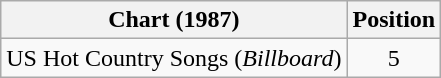<table class="wikitable">
<tr>
<th>Chart (1987)</th>
<th>Position</th>
</tr>
<tr>
<td>US Hot Country Songs (<em>Billboard</em>)</td>
<td align="center">5</td>
</tr>
</table>
